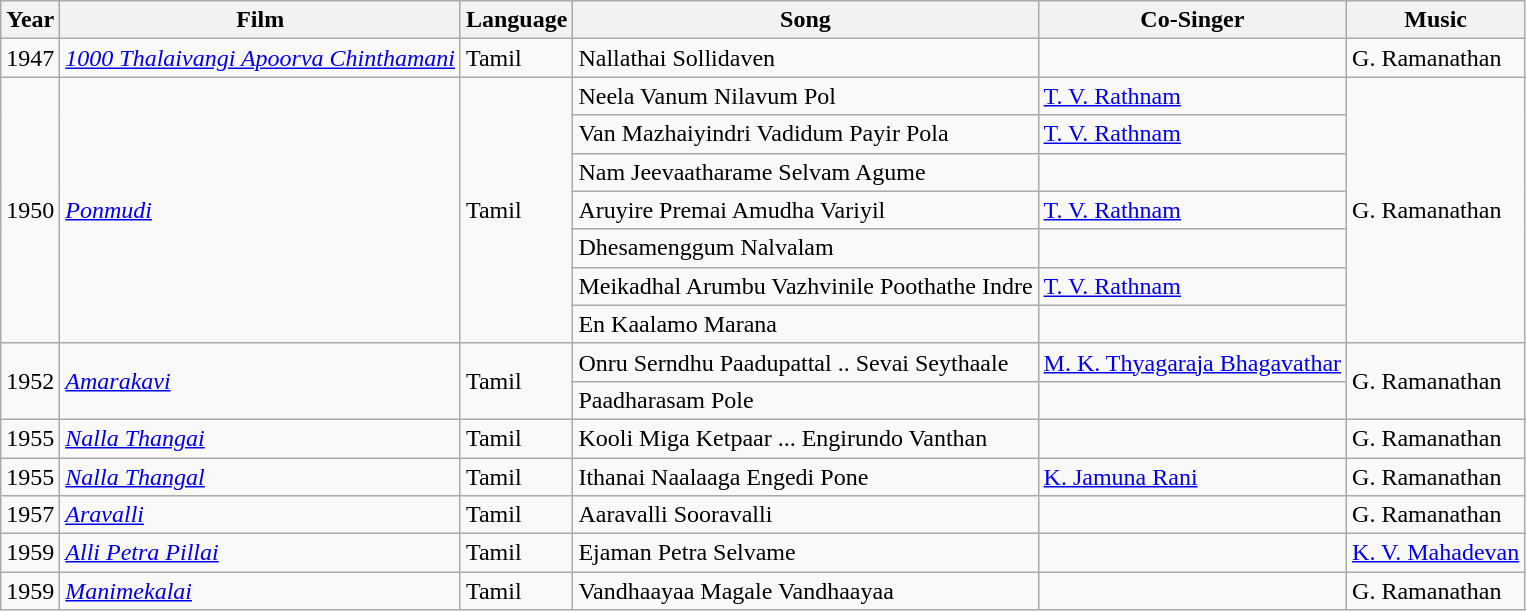<table class="wikitable">
<tr>
<th>Year</th>
<th>Film</th>
<th>Language</th>
<th>Song</th>
<th>Co-Singer</th>
<th>Music</th>
</tr>
<tr>
<td>1947</td>
<td><em><a href='#'>1000 Thalaivangi Apoorva Chinthamani</a></em></td>
<td>Tamil</td>
<td>Nallathai Sollidaven</td>
<td></td>
<td>G. Ramanathan</td>
</tr>
<tr>
<td rowspan=7>1950</td>
<td rowspan=7><em><a href='#'>Ponmudi</a></em></td>
<td rowspan=7>Tamil</td>
<td>Neela Vanum Nilavum Pol</td>
<td><a href='#'>T. V. Rathnam</a></td>
<td rowspan=7>G. Ramanathan</td>
</tr>
<tr>
<td>Van Mazhaiyindri Vadidum Payir Pola</td>
<td><a href='#'>T. V. Rathnam</a></td>
</tr>
<tr>
<td>Nam Jeevaatharame Selvam Agume</td>
<td></td>
</tr>
<tr>
<td>Aruyire Premai Amudha Variyil</td>
<td><a href='#'>T. V. Rathnam</a></td>
</tr>
<tr>
<td>Dhesamenggum Nalvalam</td>
<td></td>
</tr>
<tr>
<td>Meikadhal Arumbu Vazhvinile Poothathe Indre</td>
<td><a href='#'>T. V. Rathnam</a></td>
</tr>
<tr>
<td>En Kaalamo Marana</td>
<td></td>
</tr>
<tr>
<td rowspan=2>1952</td>
<td rowspan=2><em><a href='#'>Amarakavi</a></em></td>
<td rowspan=2>Tamil</td>
<td>Onru Serndhu Paadupattal .. Sevai Seythaale</td>
<td><a href='#'>M. K. Thyagaraja Bhagavathar</a></td>
<td rowspan=2>G. Ramanathan</td>
</tr>
<tr>
<td>Paadharasam Pole</td>
<td></td>
</tr>
<tr>
<td>1955</td>
<td><em><a href='#'>Nalla Thangai</a></em></td>
<td>Tamil</td>
<td>Kooli Miga Ketpaar ... Engirundo Vanthan</td>
<td></td>
<td>G. Ramanathan</td>
</tr>
<tr>
<td>1955</td>
<td><em><a href='#'>Nalla Thangal</a></em></td>
<td>Tamil</td>
<td>Ithanai Naalaaga Engedi Pone</td>
<td><a href='#'>K. Jamuna Rani</a></td>
<td>G. Ramanathan</td>
</tr>
<tr>
<td>1957</td>
<td><em><a href='#'>Aravalli</a></em></td>
<td>Tamil</td>
<td>Aaravalli Sooravalli</td>
<td></td>
<td>G. Ramanathan</td>
</tr>
<tr>
<td>1959</td>
<td><em><a href='#'>Alli Petra Pillai</a></em></td>
<td>Tamil</td>
<td>Ejaman Petra Selvame</td>
<td></td>
<td><a href='#'>K. V. Mahadevan</a></td>
</tr>
<tr>
<td>1959</td>
<td><em><a href='#'>Manimekalai</a></em></td>
<td>Tamil</td>
<td>Vandhaayaa Magale Vandhaayaa</td>
<td></td>
<td>G. Ramanathan</td>
</tr>
</table>
